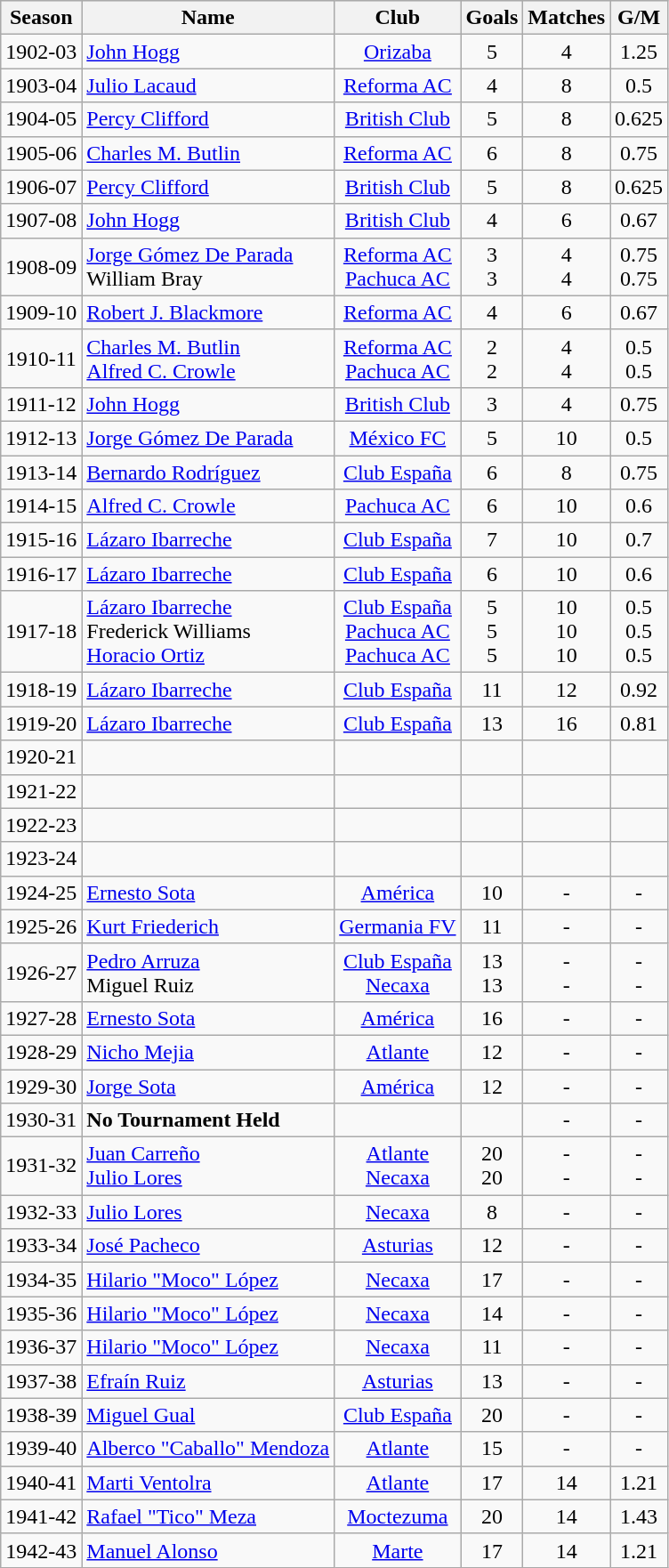<table class="wikitable">
<tr bgcolor="#DDDDDD">
<th>Season</th>
<th>Name</th>
<th>Club</th>
<th>Goals</th>
<th>Matches</th>
<th>G/M</th>
</tr>
<tr>
<td align="center">1902-03</td>
<td> <a href='#'>John Hogg</a></td>
<td align="center"><a href='#'>Orizaba</a></td>
<td align="center">5</td>
<td align="center">4</td>
<td align="center">1.25</td>
</tr>
<tr>
<td align="center">1903-04</td>
<td> <a href='#'>Julio Lacaud</a></td>
<td align="center"><a href='#'>Reforma AC</a></td>
<td align="center">4</td>
<td align="center">8</td>
<td align="center">0.5</td>
</tr>
<tr>
<td align="center">1904-05</td>
<td> <a href='#'>Percy Clifford</a></td>
<td align="center"><a href='#'>British Club</a></td>
<td align="center">5</td>
<td align="center">8</td>
<td align="center">0.625</td>
</tr>
<tr>
<td align="center">1905-06</td>
<td> <a href='#'>Charles M. Butlin</a></td>
<td align="center"><a href='#'>Reforma AC</a></td>
<td align="center">6</td>
<td align="center">8</td>
<td align="center">0.75</td>
</tr>
<tr>
<td align="center">1906-07</td>
<td> <a href='#'>Percy Clifford</a></td>
<td align="center"><a href='#'>British Club</a></td>
<td align="center">5</td>
<td align="center">8</td>
<td align="center">0.625</td>
</tr>
<tr>
<td align="center">1907-08</td>
<td> <a href='#'>John Hogg</a></td>
<td align="center"><a href='#'>British Club</a></td>
<td align="center">4</td>
<td align="center">6</td>
<td align="center">0.67</td>
</tr>
<tr>
<td align="center">1908-09</td>
<td> <a href='#'>Jorge Gómez De Parada</a><br> William Bray</td>
<td align="center"><a href='#'>Reforma AC</a><br> <a href='#'>Pachuca AC</a></td>
<td align="center">3<br>3</td>
<td align="center">4<br>4</td>
<td align="center">0.75<br>0.75</td>
</tr>
<tr>
<td align="center">1909-10</td>
<td> <a href='#'>Robert J. Blackmore</a></td>
<td align="center"><a href='#'>Reforma AC</a></td>
<td align="center">4</td>
<td align="center">6</td>
<td align="center">0.67</td>
</tr>
<tr>
<td align="center">1910-11</td>
<td> <a href='#'>Charles M. Butlin</a><br> <a href='#'>Alfred C. Crowle</a></td>
<td align="center"><a href='#'>Reforma AC</a><br> <a href='#'>Pachuca AC</a></td>
<td align="center">2<br>2</td>
<td align="center">4<br>4</td>
<td align="center">0.5<br>0.5</td>
</tr>
<tr>
<td align="center">1911-12</td>
<td> <a href='#'>John Hogg</a></td>
<td align="center"><a href='#'>British Club</a></td>
<td align="center">3</td>
<td align="center">4</td>
<td align="center">0.75</td>
</tr>
<tr>
<td align="center">1912-13</td>
<td> <a href='#'>Jorge Gómez De Parada</a></td>
<td align="center"><a href='#'>México FC</a></td>
<td align="center">5</td>
<td align="center">10</td>
<td align="center">0.5</td>
</tr>
<tr>
<td align="center">1913-14</td>
<td><a href='#'>Bernardo Rodríguez</a></td>
<td align="center"><a href='#'>Club España</a></td>
<td align="center">6</td>
<td align="center">8</td>
<td align="center">0.75</td>
</tr>
<tr>
<td align="center">1914-15</td>
<td> <a href='#'>Alfred C. Crowle</a></td>
<td align="center"><a href='#'>Pachuca AC</a></td>
<td align="center">6</td>
<td align="center">10</td>
<td align="center">0.6</td>
</tr>
<tr>
<td align="center">1915-16</td>
<td> <a href='#'>Lázaro Ibarreche</a></td>
<td align="center"><a href='#'>Club España</a></td>
<td align="center">7</td>
<td align="center">10</td>
<td align="center">0.7</td>
</tr>
<tr>
<td align="center">1916-17</td>
<td> <a href='#'>Lázaro Ibarreche</a></td>
<td align="center"><a href='#'>Club España</a></td>
<td align="center">6</td>
<td align="center">10</td>
<td align="center">0.6</td>
</tr>
<tr>
<td align="center">1917-18</td>
<td> <a href='#'>Lázaro Ibarreche</a><br> Frederick Williams <br> <a href='#'>Horacio Ortiz</a></td>
<td align="center"><a href='#'>Club España</a> <br> <a href='#'>Pachuca AC</a><br> <a href='#'>Pachuca AC</a></td>
<td align="center">5<br>5<br>5</td>
<td align="center">10<br>10<br>10</td>
<td align="center">0.5<br>0.5<br>0.5</td>
</tr>
<tr>
<td align="center">1918-19</td>
<td> <a href='#'>Lázaro Ibarreche</a></td>
<td align="center"><a href='#'>Club España</a></td>
<td align="center">11</td>
<td align="center">12</td>
<td align="center">0.92</td>
</tr>
<tr>
<td align="center">1919-20</td>
<td> <a href='#'>Lázaro Ibarreche</a></td>
<td align="center"><a href='#'>Club España</a></td>
<td align="center">13</td>
<td align="center">16</td>
<td align="center">0.81</td>
</tr>
<tr>
<td align="center">1920-21</td>
<td></td>
<td align="center"></td>
<td align="center"></td>
<td align="center"></td>
<td align="center"></td>
</tr>
<tr>
<td align="center">1921-22</td>
<td></td>
<td align="center"></td>
<td align="center"></td>
<td align="center"></td>
<td align="center"></td>
</tr>
<tr>
<td align="center">1922-23</td>
<td></td>
<td align="center"></td>
<td align="center"></td>
<td align="center"></td>
<td align="center"></td>
</tr>
<tr>
<td align="center">1923-24</td>
<td></td>
<td align="center"></td>
<td align="center"></td>
<td align="center"></td>
<td align="center"></td>
</tr>
<tr>
<td align="center">1924-25</td>
<td> <a href='#'>Ernesto Sota</a></td>
<td align="center"><a href='#'>América</a></td>
<td align="center">10</td>
<td align="center">-</td>
<td align="center">-</td>
</tr>
<tr>
<td align="center">1925-26</td>
<td>  <a href='#'>Kurt Friederich</a></td>
<td align="center"><a href='#'>Germania FV</a></td>
<td align="center">11</td>
<td align="center">-</td>
<td align="center">-</td>
</tr>
<tr>
<td align="center">1926-27</td>
<td> <a href='#'>Pedro Arruza</a><br>  Miguel Ruiz</td>
<td align="center"><a href='#'>Club España</a> <br> <a href='#'>Necaxa</a></td>
<td align="center">13<br>13</td>
<td align="center">-<br>-</td>
<td align="center">-<br>-</td>
</tr>
<tr>
<td align="center">1927-28</td>
<td> <a href='#'>Ernesto Sota</a></td>
<td align="center"><a href='#'>América</a></td>
<td align="center">16</td>
<td align="center">-</td>
<td align="center">-</td>
</tr>
<tr>
<td align="center">1928-29</td>
<td> <a href='#'>Nicho Mejia</a></td>
<td align="center"><a href='#'>Atlante</a></td>
<td align="center">12</td>
<td align="center">-</td>
<td align="center">-</td>
</tr>
<tr>
<td align="center">1929-30</td>
<td> <a href='#'>Jorge Sota</a></td>
<td align="center"><a href='#'>América</a></td>
<td align="center">12</td>
<td align="center">-</td>
<td align="center">-</td>
</tr>
<tr>
<td align="center">1930-31</td>
<td><strong>No Tournament Held</strong></td>
<td align="center"></td>
<td align="center"></td>
<td align="center">-</td>
<td align="center">-</td>
</tr>
<tr>
<td align="center">1931-32</td>
<td> <a href='#'>Juan Carreño</a><br> <a href='#'>Julio Lores</a></td>
<td align="center"><a href='#'>Atlante</a><br> <a href='#'>Necaxa</a></td>
<td align="center">20<br>20</td>
<td align="center">-<br>-</td>
<td align="center">-<br>-</td>
</tr>
<tr>
<td align="center">1932-33</td>
<td> <a href='#'>Julio Lores</a></td>
<td align="center"><a href='#'>Necaxa</a></td>
<td align="center">8</td>
<td align="center">-</td>
<td align="center">-</td>
</tr>
<tr>
<td align="center">1933-34</td>
<td> <a href='#'>José Pacheco</a></td>
<td align="center"><a href='#'>Asturias</a></td>
<td align="center">12</td>
<td align="center">-</td>
<td align="center">-</td>
</tr>
<tr>
<td align="center">1934-35</td>
<td> <a href='#'>Hilario "Moco" López</a></td>
<td align="center"><a href='#'>Necaxa</a></td>
<td align="center">17</td>
<td align="center">-</td>
<td align="center">-</td>
</tr>
<tr>
<td align="center">1935-36</td>
<td> <a href='#'>Hilario "Moco" López</a></td>
<td align="center"><a href='#'>Necaxa</a></td>
<td align="center">14</td>
<td align="center">-</td>
<td align="center">-</td>
</tr>
<tr>
<td align="center">1936-37</td>
<td> <a href='#'>Hilario "Moco" López</a></td>
<td align="center"><a href='#'>Necaxa</a></td>
<td align="center">11</td>
<td align="center">-</td>
<td align="center">-</td>
</tr>
<tr>
<td align="center">1937-38</td>
<td> <a href='#'>Efraín Ruiz</a></td>
<td align="center"><a href='#'>Asturias</a></td>
<td align="center">13</td>
<td align="center">-</td>
<td align="center">-</td>
</tr>
<tr>
<td align="center">1938-39</td>
<td> <a href='#'>Miguel Gual</a></td>
<td align="center"><a href='#'>Club España</a></td>
<td align="center">20</td>
<td align="center">-</td>
<td align="center">-</td>
</tr>
<tr>
<td align="center">1939-40</td>
<td> <a href='#'>Alberco "Caballo" Mendoza</a></td>
<td align="center"><a href='#'>Atlante</a></td>
<td align="center">15</td>
<td align="center">-</td>
<td align="center">-</td>
</tr>
<tr>
<td align="center">1940-41</td>
<td> <a href='#'>Marti Ventolra</a></td>
<td align="center"><a href='#'>Atlante</a></td>
<td align="center">17</td>
<td align="center">14</td>
<td align="center">1.21</td>
</tr>
<tr>
<td align="center">1941-42</td>
<td> <a href='#'>Rafael "Tico" Meza</a></td>
<td align="center"><a href='#'>Moctezuma</a></td>
<td align="center">20</td>
<td align="center">14</td>
<td align="center">1.43</td>
</tr>
<tr>
<td align="center">1942-43</td>
<td> <a href='#'>Manuel Alonso</a></td>
<td align="center"><a href='#'>Marte</a></td>
<td align="center">17</td>
<td align="center">14</td>
<td align="center">1.21</td>
</tr>
</table>
